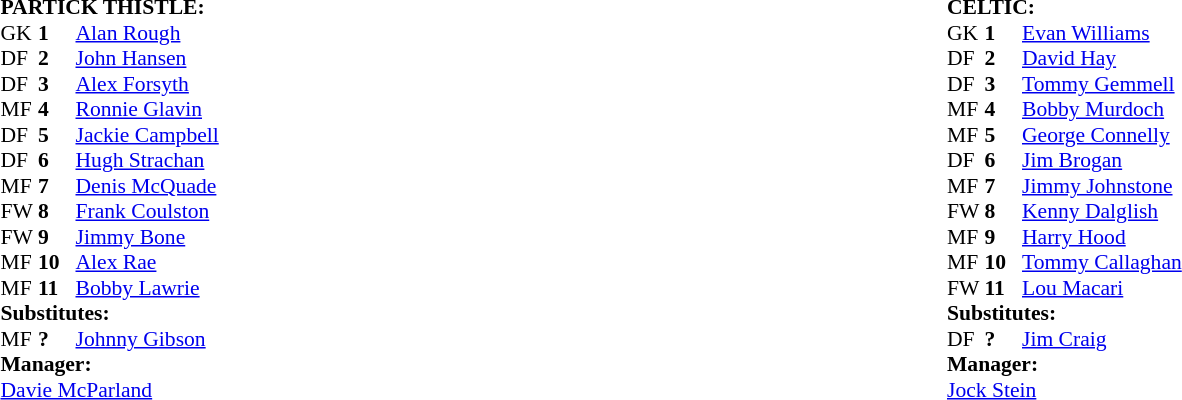<table width="100%">
<tr>
<td valign="top" width="50%"><br><table style="font-size: 90%" cellspacing="0" cellpadding="0">
<tr>
<td colspan="4"><strong>PARTICK THISTLE:</strong></td>
</tr>
<tr>
<th width="25"></th>
<th width="25"></th>
</tr>
<tr>
<td>GK</td>
<td><strong>1</strong></td>
<td><a href='#'>Alan Rough</a></td>
</tr>
<tr>
<td>DF</td>
<td><strong>2</strong></td>
<td><a href='#'>John Hansen</a></td>
</tr>
<tr>
<td>DF</td>
<td><strong>3</strong></td>
<td><a href='#'>Alex Forsyth</a></td>
</tr>
<tr>
<td>MF</td>
<td><strong>4</strong></td>
<td><a href='#'>Ronnie Glavin</a></td>
<td></td>
</tr>
<tr>
<td>DF</td>
<td><strong>5</strong></td>
<td><a href='#'>Jackie Campbell</a></td>
</tr>
<tr>
<td>DF</td>
<td><strong>6</strong></td>
<td><a href='#'>Hugh Strachan</a></td>
</tr>
<tr>
<td>MF</td>
<td><strong>7</strong></td>
<td><a href='#'>Denis McQuade</a></td>
</tr>
<tr>
<td>FW</td>
<td><strong>8</strong></td>
<td><a href='#'>Frank Coulston</a></td>
</tr>
<tr>
<td>FW</td>
<td><strong>9</strong></td>
<td><a href='#'>Jimmy Bone</a></td>
</tr>
<tr>
<td>MF</td>
<td><strong>10</strong></td>
<td><a href='#'>Alex Rae</a></td>
</tr>
<tr>
<td>MF</td>
<td><strong>11</strong></td>
<td><a href='#'>Bobby Lawrie</a></td>
</tr>
<tr>
<td colspan=4><strong>Substitutes:</strong></td>
</tr>
<tr>
<td>MF</td>
<td><strong>?</strong></td>
<td><a href='#'>Johnny Gibson</a></td>
<td></td>
</tr>
<tr>
<td colspan=4><strong>Manager:</strong></td>
</tr>
<tr>
<td colspan="4"><a href='#'>Davie McParland</a></td>
</tr>
</table>
</td>
<td valign="top" width="50%"><br><table style="font-size: 90%" cellspacing="0" cellpadding="0">
<tr>
<td colspan="4"><strong>CELTIC:</strong></td>
</tr>
<tr>
<th width="25"></th>
<th width="25"></th>
</tr>
<tr>
<td>GK</td>
<td><strong>1</strong></td>
<td><a href='#'>Evan Williams</a></td>
</tr>
<tr>
<td>DF</td>
<td><strong>2</strong></td>
<td><a href='#'>David Hay</a></td>
</tr>
<tr>
<td>DF</td>
<td><strong>3</strong></td>
<td><a href='#'>Tommy Gemmell</a></td>
</tr>
<tr>
<td>MF</td>
<td><strong>4</strong></td>
<td><a href='#'>Bobby Murdoch</a></td>
</tr>
<tr>
<td>MF</td>
<td><strong>5</strong></td>
<td><a href='#'>George Connelly</a></td>
</tr>
<tr>
<td>DF</td>
<td><strong>6</strong></td>
<td><a href='#'>Jim Brogan</a></td>
</tr>
<tr>
<td>MF</td>
<td><strong>7</strong></td>
<td><a href='#'>Jimmy Johnstone</a></td>
<td></td>
</tr>
<tr>
<td>FW</td>
<td><strong>8</strong></td>
<td><a href='#'>Kenny Dalglish</a></td>
</tr>
<tr>
<td>MF</td>
<td><strong>9</strong></td>
<td><a href='#'>Harry Hood</a></td>
</tr>
<tr>
<td>MF</td>
<td><strong>10</strong></td>
<td><a href='#'>Tommy Callaghan</a></td>
</tr>
<tr>
<td>FW</td>
<td><strong>11</strong></td>
<td><a href='#'>Lou Macari</a></td>
</tr>
<tr>
<td colspan=4><strong>Substitutes:</strong></td>
</tr>
<tr>
<td>DF</td>
<td><strong>?</strong></td>
<td><a href='#'>Jim Craig</a></td>
<td></td>
</tr>
<tr>
<td colspan=4><strong>Manager:</strong></td>
</tr>
<tr>
<td colspan="4"><a href='#'>Jock Stein</a></td>
</tr>
</table>
</td>
</tr>
</table>
